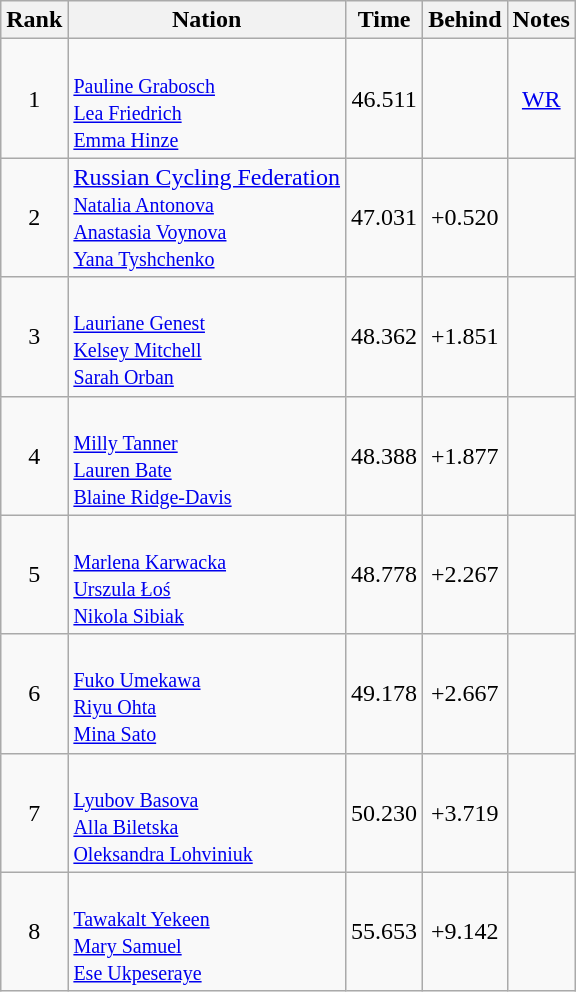<table class="wikitable sortable" style="text-align:center">
<tr>
<th>Rank</th>
<th>Nation</th>
<th>Time</th>
<th>Behind</th>
<th>Notes</th>
</tr>
<tr>
<td>1</td>
<td align=left><br><small><a href='#'>Pauline Grabosch</a><br><a href='#'>Lea Friedrich</a><br><a href='#'>Emma Hinze</a></small></td>
<td>46.511</td>
<td></td>
<td><a href='#'>WR</a></td>
</tr>
<tr>
<td>2</td>
<td align=left><a href='#'>Russian Cycling Federation</a><br><small><a href='#'>Natalia Antonova</a><br><a href='#'>Anastasia Voynova</a><br><a href='#'>Yana Tyshchenko</a></small></td>
<td>47.031</td>
<td>+0.520</td>
<td></td>
</tr>
<tr>
<td>3</td>
<td align=left><br><small><a href='#'>Lauriane Genest</a><br><a href='#'>Kelsey Mitchell</a><br><a href='#'>Sarah Orban</a></small></td>
<td>48.362</td>
<td>+1.851</td>
<td></td>
</tr>
<tr>
<td>4</td>
<td align=left><br><small><a href='#'>Milly Tanner</a><br><a href='#'>Lauren Bate</a><br><a href='#'>Blaine Ridge-Davis</a></small></td>
<td>48.388</td>
<td>+1.877</td>
<td></td>
</tr>
<tr>
<td>5</td>
<td align=left><br><small><a href='#'>Marlena Karwacka</a><br><a href='#'>Urszula Łoś</a><br><a href='#'>Nikola Sibiak</a></small></td>
<td>48.778</td>
<td>+2.267</td>
<td></td>
</tr>
<tr>
<td>6</td>
<td align=left><br><small><a href='#'>Fuko Umekawa</a><br><a href='#'>Riyu Ohta</a><br><a href='#'>Mina Sato</a></small></td>
<td>49.178</td>
<td>+2.667</td>
<td></td>
</tr>
<tr>
<td>7</td>
<td align=left><br><small><a href='#'>Lyubov Basova</a><br><a href='#'>Alla Biletska</a><br><a href='#'>Oleksandra Lohviniuk</a></small></td>
<td>50.230</td>
<td>+3.719</td>
<td></td>
</tr>
<tr>
<td>8</td>
<td align=left><br><small><a href='#'>Tawakalt Yekeen</a><br><a href='#'>Mary Samuel</a><br><a href='#'>Ese Ukpeseraye</a></small></td>
<td>55.653</td>
<td>+9.142</td>
<td></td>
</tr>
</table>
